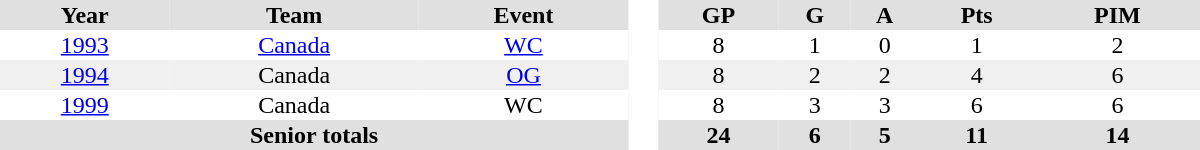<table border="0" cellpadding="1" cellspacing="0" style="text-align:center; width:50em">
<tr ALIGN="center" bgcolor="#e0e0e0">
<th>Year</th>
<th>Team</th>
<th>Event</th>
<th rowspan="99" bgcolor="#ffffff"> </th>
<th>GP</th>
<th>G</th>
<th>A</th>
<th>Pts</th>
<th>PIM</th>
</tr>
<tr>
<td><a href='#'>1993</a></td>
<td><a href='#'>Canada</a></td>
<td><a href='#'>WC</a></td>
<td>8</td>
<td>1</td>
<td>0</td>
<td>1</td>
<td>2</td>
</tr>
<tr bgcolor="#f0f0f0">
<td><a href='#'>1994</a></td>
<td>Canada</td>
<td><a href='#'>OG</a></td>
<td>8</td>
<td>2</td>
<td>2</td>
<td>4</td>
<td>6</td>
</tr>
<tr>
<td><a href='#'>1999</a></td>
<td>Canada</td>
<td>WC</td>
<td>8</td>
<td>3</td>
<td>3</td>
<td>6</td>
<td>6</td>
</tr>
<tr bgcolor="#e0e0e0">
<th colspan=3>Senior totals</th>
<th>24</th>
<th>6</th>
<th>5</th>
<th>11</th>
<th>14</th>
</tr>
</table>
